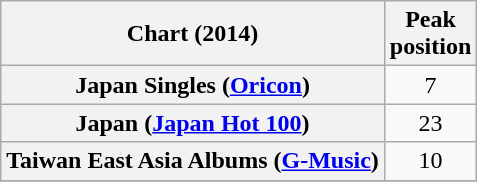<table class="wikitable sortable plainrowheaders">
<tr>
<th>Chart (2014)</th>
<th>Peak<br>position</th>
</tr>
<tr>
<th scope="row">Japan Singles (<a href='#'>Oricon</a>)</th>
<td align="center">7</td>
</tr>
<tr>
<th scope="row">Japan (<a href='#'>Japan Hot 100</a>)</th>
<td align="center">23</td>
</tr>
<tr>
<th scope="row">Taiwan East Asia Albums (<a href='#'>G-Music</a>)</th>
<td align="center">10</td>
</tr>
<tr>
</tr>
</table>
